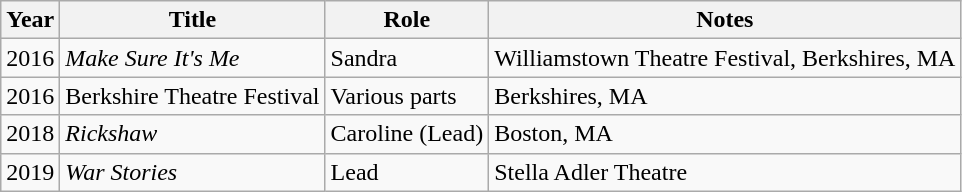<table class="wikitable sortable">
<tr>
<th>Year</th>
<th>Title</th>
<th>Role</th>
<th class="unsortable">Notes</th>
</tr>
<tr>
<td>2016</td>
<td><em>Make Sure It's Me</em></td>
<td>Sandra</td>
<td>Williamstown Theatre Festival, Berkshires, MA</td>
</tr>
<tr>
<td>2016</td>
<td>Berkshire Theatre Festival</td>
<td>Various parts</td>
<td>Berkshires, MA</td>
</tr>
<tr>
<td>2018</td>
<td><em>Rickshaw</em></td>
<td>Caroline (Lead)</td>
<td>Boston, MA</td>
</tr>
<tr>
<td>2019</td>
<td><em>War Stories</em></td>
<td>Lead</td>
<td>Stella Adler Theatre</td>
</tr>
</table>
